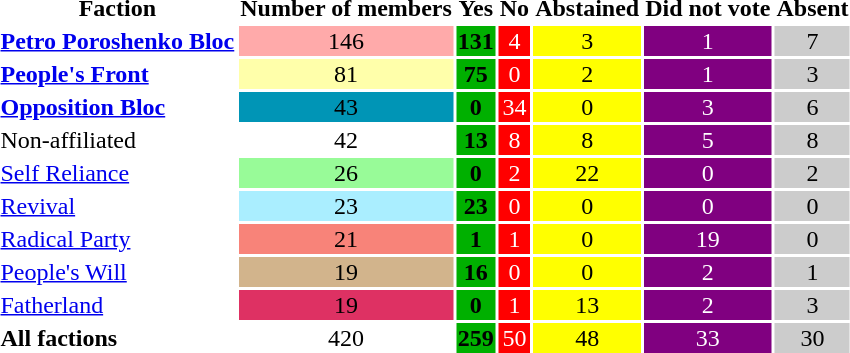<table>
<tr>
<th>Faction</th>
<th>Number of members</th>
<th><strong>Yes</strong></th>
<th>No</th>
<th>Abstained</th>
<th>Did not vote</th>
<th>Absent</th>
</tr>
<tr ---->
<td><strong><a href='#'>Petro Poroshenko Bloc</a></strong></td>
<td style="text-align:center;background-color:#FFAAAA;">146</td>
<td style="text-align:center;background-color:#00B000;"><strong>131</strong></td>
<td style="text-align:center;background-color:red;color:white;">4</td>
<td style="text-align:center;background-color:yellow;">3</td>
<td style="text-align:center;background-color:purple;color:white;">1</td>
<td style="text-align:center;background-color:#cccccc;">7</td>
</tr>
<tr ---->
<td><strong><a href='#'>People's Front</a></strong></td>
<td style="text-align:center;background-color:#FFFFAA;">81</td>
<td style="text-align:center;background-color:#00B000;"><strong>75</strong></td>
<td style="text-align:center;background-color:red;color:white;">0</td>
<td style="text-align:center;background-color:yellow;">2</td>
<td style="text-align:center;background-color:purple;color:white;">1</td>
<td style="text-align:center;background-color:#cccccc;">3</td>
</tr>
<tr ---->
<td><strong><a href='#'>Opposition Bloc</a></strong></td>
<td style="text-align:center;background-color:#0095B6;">43</td>
<td style="text-align:center;background-color:#00B000;"><strong>0</strong></td>
<td style="text-align:center;background-color:red;color:white;">34</td>
<td style="text-align:center;background-color:yellow;">0</td>
<td style="text-align:center;background-color:purple;color:white;">3</td>
<td style="text-align:center;background-color:#cccccc;">6</td>
</tr>
<tr ---->
<td>Non-affiliated</td>
<td style="text-align:center;">42</td>
<td style="text-align:center;background-color:#00B000;"><strong>13</strong></td>
<td style="text-align:center;background-color:red;color:white;">8</td>
<td style="text-align:center;background-color:yellow;">8</td>
<td style="text-align:center;background-color:purple;color:white;">5</td>
<td style="text-align:center;background-color:#cccccc;">8</td>
</tr>
<tr ---->
<td><a href='#'>Self Reliance</a></td>
<td style="text-align:center;background-color:#98FB98;">26</td>
<td style="text-align:center;background-color:#00B000;"><strong>0</strong></td>
<td style="text-align:center;background-color:red;color:white;">2</td>
<td style="text-align:center;background-color:yellow;">22</td>
<td style="text-align:center;background-color:purple;color:white;">0</td>
<td style="text-align:center;background-color:#cccccc;">2</td>
</tr>
<tr ---->
<td><a href='#'>Revival</a></td>
<td style="text-align:center;background-color:#AAEEFF;">23</td>
<td style="text-align:center;background-color:#00B000;"><strong>23</strong></td>
<td style="text-align:center;background-color:red;color:white;">0</td>
<td style="text-align:center;background-color:yellow;">0</td>
<td style="text-align:center;background-color:purple;color:white;">0</td>
<td style="text-align:center;background-color:#cccccc;">0</td>
</tr>
<tr ---->
<td><a href='#'>Radical Party</a></td>
<td style="text-align:center;background-color:#F88379;">21</td>
<td style="text-align:center;background-color:#00B000;"><strong>1</strong></td>
<td style="text-align:center;background-color:red;color:white;">1</td>
<td style="text-align:center;background-color:yellow;">0</td>
<td style="text-align:center;background-color:purple;color:white;">19</td>
<td style="text-align:center;background-color:#cccccc;">0</td>
</tr>
<tr ---->
<td><a href='#'>People's Will</a></td>
<td style="text-align:center;background-color:tan;">19</td>
<td style="text-align:center;background-color:#00B000;"><strong>16</strong></td>
<td style="text-align:center;background-color:red;color:white;">0</td>
<td style="text-align:center;background-color:yellow;">0</td>
<td style="text-align:center;background-color:purple;color:white;">2</td>
<td style="text-align:center;background-color:#cccccc;">1</td>
</tr>
<tr ---->
<td><a href='#'>Fatherland</a></td>
<td style="text-align:center;background-color:#DE3163;">19</td>
<td style="text-align:center;background-color:#00B000;"><strong>0</strong></td>
<td style="text-align:center;background-color:red;color:white;">1</td>
<td style="text-align:center;background-color:yellow;">13</td>
<td style="text-align:center;background-color:purple;color:white;">2</td>
<td style="text-align:center;background-color:#cccccc;">3</td>
</tr>
<tr ---->
<td><strong>All factions</strong></td>
<td style="text-align:center;">420</td>
<td style="text-align:center;background-color:#00B000;"><strong>259</strong></td>
<td style="text-align:center;background-color:red;color:white;">50</td>
<td style="text-align:center;background-color:yellow;">48</td>
<td style="text-align:center;background-color:purple;color:white;">33</td>
<td style="text-align:center;background-color:#cccccc;">30</td>
</tr>
<tr>
</tr>
</table>
